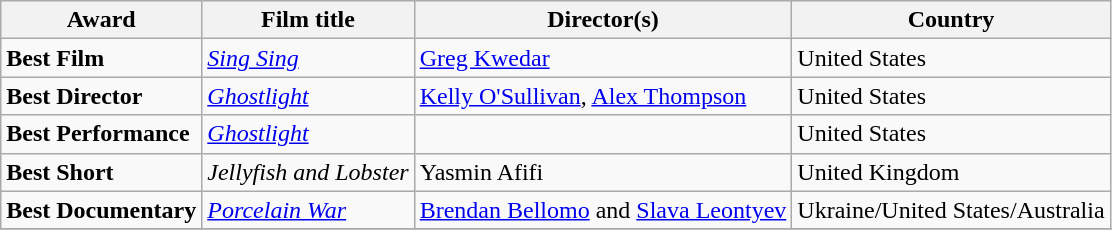<table class="wikitable plainrowheaders" style="margin-bottom:4px">
<tr>
<th scope="col">Award</th>
<th scope="col">Film title</th>
<th scope="col">Director(s)</th>
<th scope="col">Country</th>
</tr>
<tr>
<td scope="row"><strong>Best Film</strong></td>
<td><em><a href='#'>Sing Sing</a></em></td>
<td><a href='#'>Greg Kwedar</a></td>
<td>United States</td>
</tr>
<tr>
<td scope="row"><strong>Best Director</strong></td>
<td><em><a href='#'>Ghostlight</a></em></td>
<td><a href='#'>Kelly O'Sullivan</a>, <a href='#'>Alex Thompson</a></td>
<td>United States</td>
</tr>
<tr>
<td scope="row"><strong>Best Performance</strong></td>
<td><em><a href='#'>Ghostlight</a></em></td>
<td></td>
<td>United States</td>
</tr>
<tr>
<td scope="row"><strong>Best Short</strong></td>
<td><em>Jellyfish and Lobster</em></td>
<td>Yasmin Afifi</td>
<td>United Kingdom</td>
</tr>
<tr>
<td scope="row"><strong>Best Documentary</strong></td>
<td><em><a href='#'>Porcelain War</a></em></td>
<td><a href='#'>Brendan Bellomo</a> and <a href='#'>Slava Leontyev</a></td>
<td>Ukraine/United States/Australia</td>
</tr>
<tr>
</tr>
</table>
